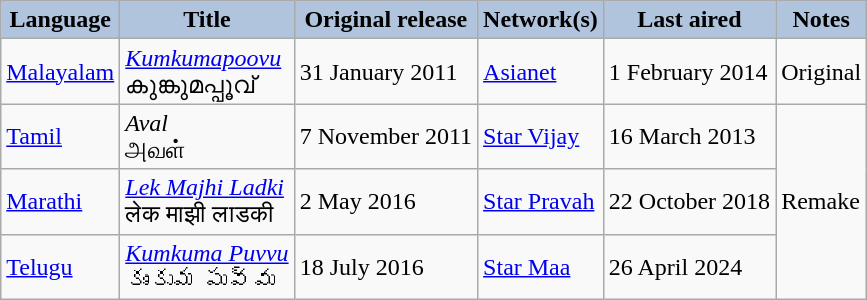<table class="wikitable">
<tr>
<th style="background:LightSteelBlue;">Language</th>
<th style="background:LightSteelBlue;">Title</th>
<th style="background:LightSteelBlue;">Original release</th>
<th style="background:LightSteelBlue;">Network(s)</th>
<th style="background:LightSteelBlue;">Last aired</th>
<th style="background:LightSteelBlue;">Notes</th>
</tr>
<tr>
<td><a href='#'>Malayalam</a></td>
<td><em><a href='#'>Kumkumapoovu</a></em> <br> കുങ്കുമപ്പൂവ്</td>
<td>31 January 2011</td>
<td><a href='#'>Asianet</a></td>
<td>1 February 2014</td>
<td>Original</td>
</tr>
<tr>
<td><a href='#'>Tamil</a></td>
<td><em>Aval</em> <br> அவள்</td>
<td>7 November 2011</td>
<td><a href='#'>Star Vijay</a></td>
<td>16 March 2013</td>
<td rowspan="3">Remake</td>
</tr>
<tr>
<td><a href='#'>Marathi</a></td>
<td><em><a href='#'>Lek Majhi Ladki</a></em> <br> लेक माझी लाडकी</td>
<td>2 May 2016</td>
<td><a href='#'>Star Pravah</a></td>
<td>22 October 2018</td>
</tr>
<tr>
<td><a href='#'>Telugu</a></td>
<td><em><a href='#'>Kumkuma Puvvu</a></em> <br> కుంకుమ పువ్వు</td>
<td>18 July 2016</td>
<td><a href='#'>Star Maa</a></td>
<td>26 April 2024</td>
</tr>
</table>
